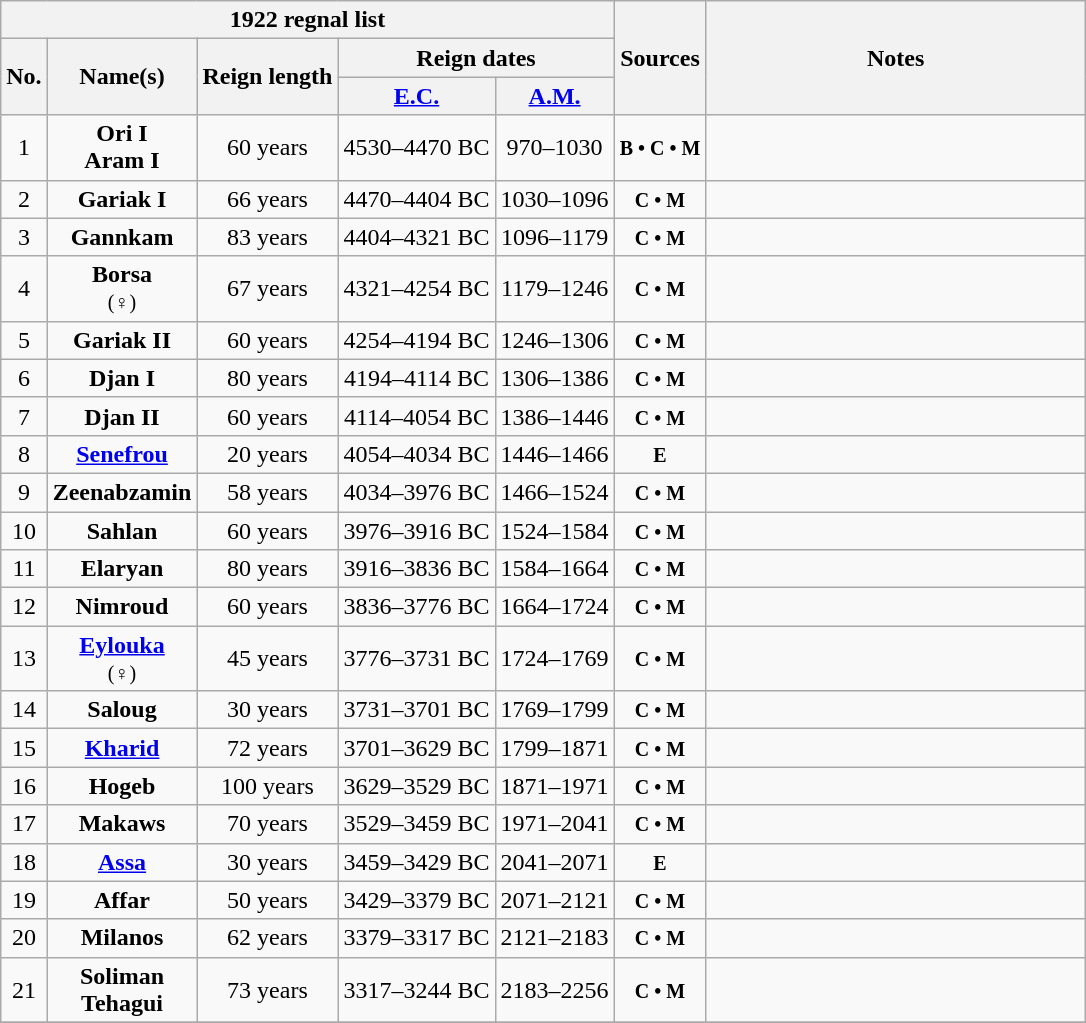<table class="wikitable" style="text-align:center;">
<tr>
<th colspan="5">1922 regnal list</th>
<th rowspan="3">Sources</th>
<th rowspan="3" width="35%">Notes</th>
</tr>
<tr>
<th rowspan="2">No.<br></th>
<th rowspan="2">Name(s)<br></th>
<th rowspan="2">Reign length<br></th>
<th colspan="2">Reign dates</th>
</tr>
<tr>
<th><a href='#'>E.C.</a></th>
<th><a href='#'>A.M.</a></th>
</tr>
<tr>
<td>1</td>
<td><strong>Ori I</strong><br><strong>Aram I</strong></td>
<td>60 years</td>
<td>4530–4470 BC</td>
<td>970–1030</td>
<td><small><strong>B • C • M</strong></small></td>
<td><br></td>
</tr>
<tr>
<td>2</td>
<td><strong>Gariak I</strong></td>
<td>66 years</td>
<td>4470–4404 BC</td>
<td>1030–1096</td>
<td><small><strong>C • M</strong></small></td>
<td><br></td>
</tr>
<tr>
<td>3</td>
<td><strong>Gannkam</strong></td>
<td>83 years</td>
<td>4404–4321 BC</td>
<td>1096–1179</td>
<td><small><strong>C • M</strong></small></td>
<td><br></td>
</tr>
<tr>
<td>4</td>
<td><strong>Borsa</strong><br><small>(♀)</small></td>
<td>67 years</td>
<td>4321–4254 BC</td>
<td>1179–1246</td>
<td><small><strong>C • M</strong></small></td>
<td><br></td>
</tr>
<tr>
<td>5</td>
<td><strong>Gariak II</strong></td>
<td>60 years</td>
<td>4254–4194 BC</td>
<td>1246–1306</td>
<td><small><strong>C • M</strong></small></td>
<td><br></td>
</tr>
<tr>
<td>6</td>
<td><strong>Djan I</strong></td>
<td>80 years</td>
<td>4194–4114 BC</td>
<td>1306–1386</td>
<td><small><strong>C • M</strong></small></td>
<td><br></td>
</tr>
<tr>
<td>7</td>
<td><strong>Djan II</strong></td>
<td>60 years</td>
<td>4114–4054 BC</td>
<td>1386–1446</td>
<td><small><strong>C • M</strong></small></td>
<td><br></td>
</tr>
<tr>
<td>8</td>
<td><a href='#'><strong>Senefrou</strong></a></td>
<td>20 years</td>
<td>4054–4034 BC</td>
<td>1446–1466</td>
<td><small><strong>E</strong></small></td>
<td><br></td>
</tr>
<tr>
<td>9</td>
<td><strong>Zeenabzamin</strong></td>
<td>58 years</td>
<td>4034–3976 BC</td>
<td>1466–1524</td>
<td><small><strong>C • M</strong></small></td>
<td><br></td>
</tr>
<tr>
<td>10</td>
<td><strong>Sahlan</strong></td>
<td>60 years</td>
<td>3976–3916 BC</td>
<td>1524–1584</td>
<td><small><strong>C • M</strong></small></td>
<td><br></td>
</tr>
<tr>
<td>11</td>
<td><strong>Elaryan</strong></td>
<td>80 years</td>
<td>3916–3836 BC</td>
<td>1584–1664</td>
<td><small><strong>C • M</strong></small></td>
<td><br></td>
</tr>
<tr>
<td>12</td>
<td><strong>Nimroud</strong></td>
<td>60 years</td>
<td>3836–3776 BC</td>
<td>1664–1724</td>
<td><small><strong>C • M</strong></small></td>
<td><br></td>
</tr>
<tr>
<td>13</td>
<td><a href='#'><strong>Eylouka</strong></a><br><small>(♀)</small></td>
<td>45 years</td>
<td>3776–3731 BC</td>
<td>1724–1769</td>
<td><small><strong>C • M</strong></small></td>
<td><br></td>
</tr>
<tr>
<td>14</td>
<td><strong>Saloug</strong></td>
<td>30 years</td>
<td>3731–3701 BC</td>
<td>1769–1799</td>
<td><small><strong>C • M</strong></small></td>
<td><br></td>
</tr>
<tr>
<td>15</td>
<td><a href='#'><strong>Kharid</strong></a></td>
<td>72 years</td>
<td>3701–3629 BC</td>
<td>1799–1871</td>
<td><small><strong>C • M</strong></small></td>
<td><br></td>
</tr>
<tr>
<td>16</td>
<td><strong>Hogeb</strong></td>
<td>100 years</td>
<td>3629–3529 BC</td>
<td>1871–1971</td>
<td><small><strong>C • M</strong></small></td>
<td><br></td>
</tr>
<tr>
<td>17</td>
<td><strong>Makaws</strong></td>
<td>70 years</td>
<td>3529–3459 BC</td>
<td>1971–2041</td>
<td><small><strong>C • M</strong></small></td>
<td><br></td>
</tr>
<tr>
<td>18</td>
<td><a href='#'><strong>Assa</strong></a></td>
<td>30 years</td>
<td>3459–3429 BC</td>
<td>2041–2071</td>
<td><small><strong>E</strong></small></td>
<td><br></td>
</tr>
<tr>
<td>19</td>
<td><strong>Affar</strong></td>
<td>50 years</td>
<td>3429–3379 BC</td>
<td>2071–2121</td>
<td><small><strong>C • M</strong></small></td>
<td><br></td>
</tr>
<tr>
<td>20</td>
<td><strong>Milanos</strong></td>
<td>62 years</td>
<td>3379–3317 BC</td>
<td>2121–2183</td>
<td><small><strong>C • M</strong></small></td>
<td><br></td>
</tr>
<tr>
<td>21</td>
<td><strong>Soliman</strong><br><strong>Tehagui</strong></td>
<td>73 years</td>
<td>3317–3244 BC</td>
<td>2183–2256</td>
<td><small><strong>C • M</strong></small></td>
<td><br></td>
</tr>
<tr>
</tr>
</table>
